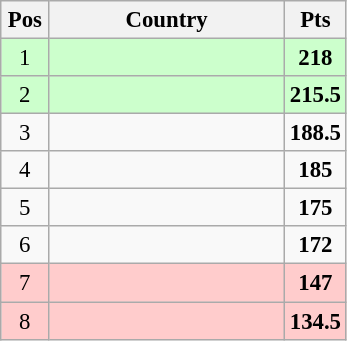<table class="wikitable" style="text-align: center; font-size:95%">
<tr>
<th width="25">Pos</th>
<th width="150">Country</th>
<th width="25">Pts</th>
</tr>
<tr bgcolor=ccffcc>
<td>1</td>
<td align="left"></td>
<td><strong>218</strong></td>
</tr>
<tr bgcolor=ccffcc>
<td>2</td>
<td align="left"></td>
<td><strong>215.5</strong></td>
</tr>
<tr>
<td>3</td>
<td align="left"></td>
<td><strong>188.5</strong></td>
</tr>
<tr>
<td>4</td>
<td align="left"></td>
<td><strong>185</strong></td>
</tr>
<tr>
<td>5</td>
<td align="left"></td>
<td><strong>175</strong></td>
</tr>
<tr>
<td>6</td>
<td align="left"></td>
<td><strong>172</strong></td>
</tr>
<tr bgcolor=ffcccc>
<td>7</td>
<td align="left"></td>
<td><strong>147</strong></td>
</tr>
<tr bgcolor=ffcccc>
<td>8</td>
<td align="left"></td>
<td><strong>134.5</strong></td>
</tr>
</table>
